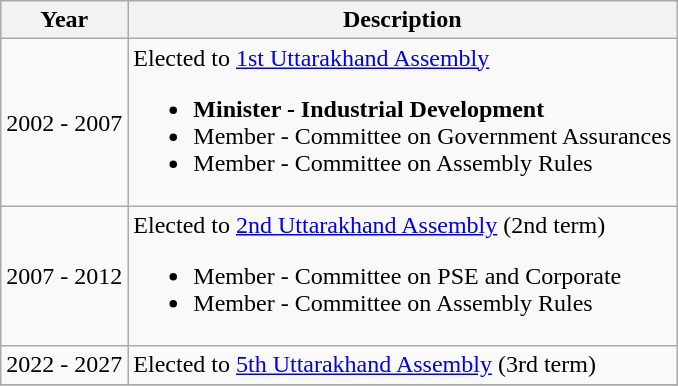<table class="wikitable">
<tr>
<th>Year</th>
<th>Description</th>
</tr>
<tr>
<td>2002 - 2007</td>
<td>Elected to <a href='#'>1st Uttarakhand Assembly</a><br><ul><li><strong>Minister - Industrial Development</strong> </li><li>Member - Committee on Government Assurances </li><li>Member - Committee on Assembly Rules </li></ul></td>
</tr>
<tr>
<td>2007 - 2012</td>
<td>Elected to <a href='#'>2nd Uttarakhand Assembly</a> (2nd term)<br><ul><li>Member - Committee on PSE and Corporate </li><li>Member - Committee on Assembly Rules </li></ul></td>
</tr>
<tr>
<td>2022 - 2027</td>
<td>Elected to <a href='#'>5th Uttarakhand Assembly</a> (3rd term)</td>
</tr>
<tr>
</tr>
</table>
